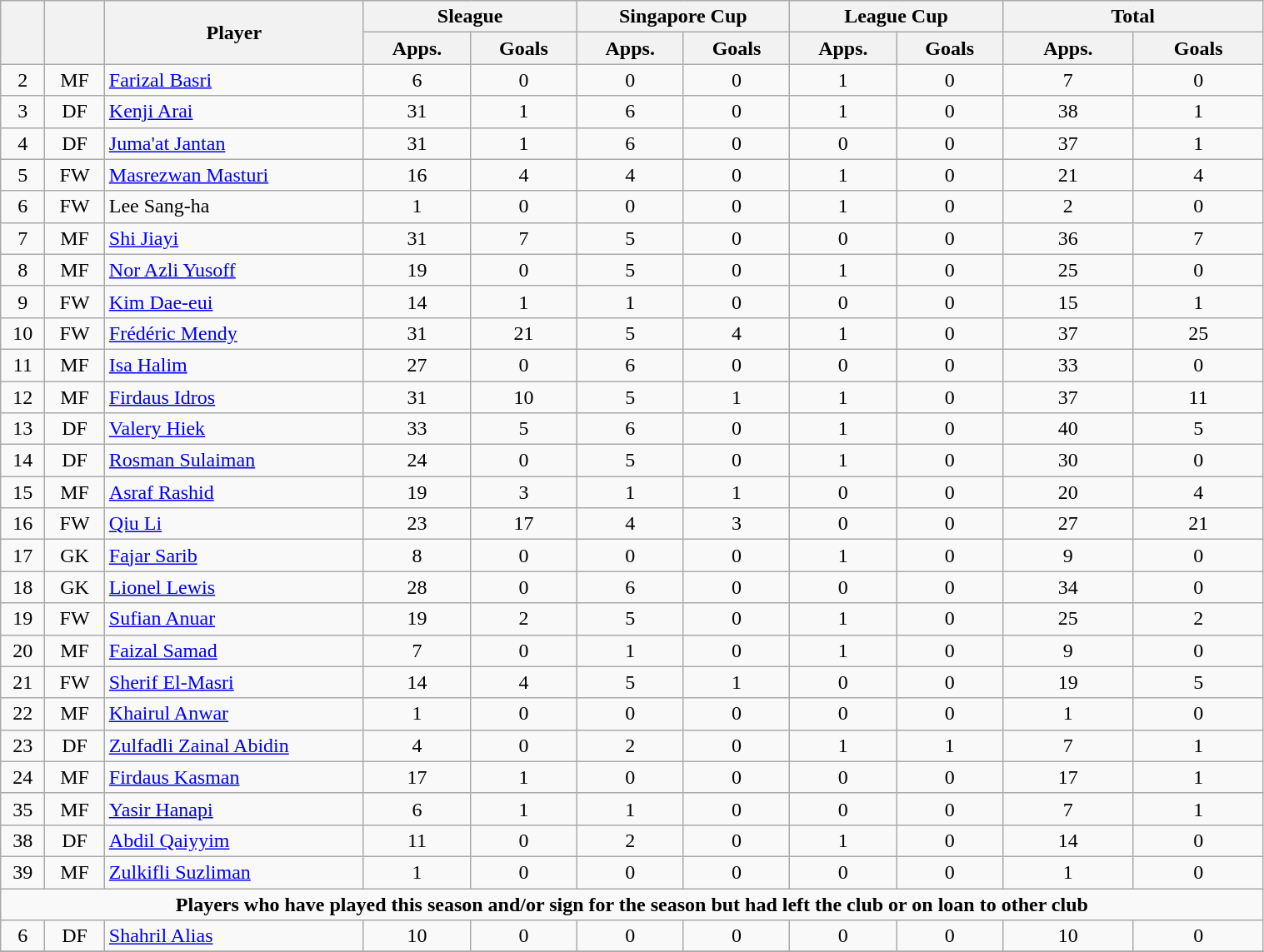<table class="wikitable" style="text-align:center; font-size:100%; width:80%;">
<tr>
<th rowspan=2></th>
<th rowspan=2></th>
<th rowspan="2" style="width:200px;">Player</th>
<th colspan="2" style="width:105px;">Sleague</th>
<th colspan="2" style="width:105px;">Singapore Cup</th>
<th colspan="2" style="width:105px;">League Cup</th>
<th colspan="2" style="width:130px;">Total</th>
</tr>
<tr>
<th>Apps.</th>
<th>Goals</th>
<th>Apps.</th>
<th>Goals</th>
<th>Apps.</th>
<th>Goals</th>
<th>Apps.</th>
<th>Goals</th>
</tr>
<tr>
<td>2</td>
<td>MF</td>
<td align="left"> <a href='#'>Farizal Basri</a></td>
<td>6</td>
<td>0</td>
<td>0</td>
<td>0</td>
<td>1</td>
<td>0</td>
<td>7</td>
<td>0</td>
</tr>
<tr>
<td>3</td>
<td>DF</td>
<td align="left"> <a href='#'>Kenji Arai</a></td>
<td>31</td>
<td>1</td>
<td>6</td>
<td>0</td>
<td>1</td>
<td>0</td>
<td>38</td>
<td>1</td>
</tr>
<tr>
<td>4</td>
<td>DF</td>
<td align="left"> <a href='#'>Juma'at Jantan</a></td>
<td>31</td>
<td>1</td>
<td>6</td>
<td>0</td>
<td>0</td>
<td>0</td>
<td>37</td>
<td>1</td>
</tr>
<tr>
<td>5</td>
<td>FW</td>
<td align="left"> <a href='#'>Masrezwan Masturi</a></td>
<td>16</td>
<td>4</td>
<td>4</td>
<td>0</td>
<td>1</td>
<td>0</td>
<td>21</td>
<td>4</td>
</tr>
<tr>
<td>6</td>
<td>FW</td>
<td align="left"> Lee Sang-ha</td>
<td>1</td>
<td>0</td>
<td>0</td>
<td>0</td>
<td>1</td>
<td>0</td>
<td>2</td>
<td>0</td>
</tr>
<tr>
<td>7</td>
<td>MF</td>
<td align="left"> <a href='#'>Shi Jiayi</a></td>
<td>31</td>
<td>7</td>
<td>5</td>
<td>0</td>
<td>0</td>
<td>0</td>
<td>36</td>
<td>7</td>
</tr>
<tr>
<td>8</td>
<td>MF</td>
<td align="left"> <a href='#'>Nor Azli Yusoff</a></td>
<td>19</td>
<td>0</td>
<td>5</td>
<td>0</td>
<td>1</td>
<td>0</td>
<td>25</td>
<td>0</td>
</tr>
<tr>
<td>9</td>
<td>FW</td>
<td align="left"> <a href='#'>Kim Dae-eui</a></td>
<td>14</td>
<td>1</td>
<td>1</td>
<td>0</td>
<td>0</td>
<td>0</td>
<td>15</td>
<td>1</td>
</tr>
<tr>
<td>10</td>
<td>FW</td>
<td align="left"> <a href='#'>Frédéric Mendy</a></td>
<td>31</td>
<td>21</td>
<td>5</td>
<td>4</td>
<td>1</td>
<td>0</td>
<td>37</td>
<td>25</td>
</tr>
<tr>
<td>11</td>
<td>MF</td>
<td align="left"> <a href='#'>Isa Halim</a></td>
<td>27</td>
<td>0</td>
<td>6</td>
<td>0</td>
<td>0</td>
<td>0</td>
<td>33</td>
<td>0</td>
</tr>
<tr>
<td>12</td>
<td>MF</td>
<td align="left"> <a href='#'>Firdaus Idros</a></td>
<td>31</td>
<td>10</td>
<td>5</td>
<td>1</td>
<td>1</td>
<td>0</td>
<td>37</td>
<td>11</td>
</tr>
<tr>
<td>13</td>
<td>DF</td>
<td align="left"> <a href='#'>Valery Hiek</a></td>
<td>33</td>
<td>5</td>
<td>6</td>
<td>0</td>
<td>1</td>
<td>0</td>
<td>40</td>
<td>5</td>
</tr>
<tr>
<td>14</td>
<td>DF</td>
<td align="left"> <a href='#'>Rosman Sulaiman</a></td>
<td>24</td>
<td>0</td>
<td>5</td>
<td>0</td>
<td>1</td>
<td>0</td>
<td>30</td>
<td>0</td>
</tr>
<tr>
<td>15</td>
<td>MF</td>
<td align="left"> <a href='#'>Asraf Rashid</a></td>
<td>19</td>
<td>3</td>
<td>1</td>
<td>1</td>
<td>0</td>
<td>0</td>
<td>20</td>
<td>4</td>
</tr>
<tr>
<td>16</td>
<td>FW</td>
<td align="left"> <a href='#'>Qiu Li</a></td>
<td>23</td>
<td>17</td>
<td>4</td>
<td>3</td>
<td>0</td>
<td>0</td>
<td>27</td>
<td>21</td>
</tr>
<tr>
<td>17</td>
<td>GK</td>
<td align="left"> <a href='#'>Fajar Sarib</a></td>
<td>8</td>
<td>0</td>
<td>0</td>
<td>0</td>
<td>1</td>
<td>0</td>
<td>9</td>
<td>0</td>
</tr>
<tr>
<td>18</td>
<td>GK</td>
<td align="left"> <a href='#'>Lionel Lewis</a></td>
<td>28</td>
<td>0</td>
<td>6</td>
<td>0</td>
<td>0</td>
<td>0</td>
<td>34</td>
<td>0</td>
</tr>
<tr>
<td>19</td>
<td>FW</td>
<td align="left"> <a href='#'>Sufian Anuar</a></td>
<td>19</td>
<td>2</td>
<td>5</td>
<td>0</td>
<td>1</td>
<td>0</td>
<td>25</td>
<td>2</td>
</tr>
<tr>
<td>20</td>
<td>MF</td>
<td align="left"> <a href='#'>Faizal Samad</a></td>
<td>7</td>
<td>0</td>
<td>1</td>
<td>0</td>
<td>1</td>
<td>0</td>
<td>9</td>
<td>0</td>
</tr>
<tr>
<td>21</td>
<td>FW</td>
<td align="left"> <a href='#'>Sherif El-Masri</a></td>
<td>14</td>
<td>4</td>
<td>5</td>
<td>1</td>
<td>0</td>
<td>0</td>
<td>19</td>
<td>5</td>
</tr>
<tr>
<td>22</td>
<td>MF</td>
<td align="left"> <a href='#'>Khairul Anwar</a></td>
<td>1</td>
<td>0</td>
<td>0</td>
<td>0</td>
<td>0</td>
<td>0</td>
<td>1</td>
<td>0</td>
</tr>
<tr>
<td>23</td>
<td>DF</td>
<td align="left"> <a href='#'>Zulfadli Zainal Abidin</a></td>
<td>4</td>
<td>0</td>
<td>2</td>
<td>0</td>
<td>1</td>
<td>1</td>
<td>7</td>
<td>1</td>
</tr>
<tr>
<td>24</td>
<td>MF</td>
<td align="left"> <a href='#'>Firdaus Kasman</a></td>
<td>17</td>
<td>1</td>
<td>0</td>
<td>0</td>
<td>0</td>
<td>0</td>
<td>17</td>
<td>1</td>
</tr>
<tr>
<td>35</td>
<td>MF</td>
<td align="left"> <a href='#'>Yasir Hanapi</a></td>
<td>6</td>
<td>1</td>
<td>1</td>
<td>0</td>
<td>0</td>
<td>0</td>
<td>7</td>
<td>1</td>
</tr>
<tr>
<td>38</td>
<td>DF</td>
<td align="left"> <a href='#'>Abdil Qaiyyim</a></td>
<td>11</td>
<td>0</td>
<td>2</td>
<td>0</td>
<td>1</td>
<td>0</td>
<td>14</td>
<td>0</td>
</tr>
<tr>
<td>39</td>
<td>MF</td>
<td align="left"> <a href='#'>Zulkifli Suzliman</a></td>
<td>1</td>
<td>0</td>
<td>0</td>
<td>0</td>
<td>0</td>
<td>0</td>
<td>1</td>
<td>0</td>
</tr>
<tr>
<td colspan="17"><strong>Players who have played this season and/or sign for the season but had left the club or on loan to other club</strong></td>
</tr>
<tr>
<td>6</td>
<td>DF</td>
<td align="left"> <a href='#'>Shahril Alias</a></td>
<td>10</td>
<td>0</td>
<td>0</td>
<td>0</td>
<td>0</td>
<td>0</td>
<td>10</td>
<td>0</td>
</tr>
<tr>
</tr>
</table>
